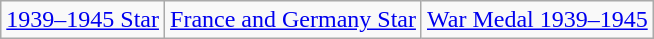<table class="wikitable" style="margin:1em auto; text-align:center;">
<tr>
<td><a href='#'>1939–1945 Star</a></td>
<td><a href='#'>France and Germany Star</a></td>
<td><a href='#'>War Medal 1939–1945</a></td>
</tr>
</table>
